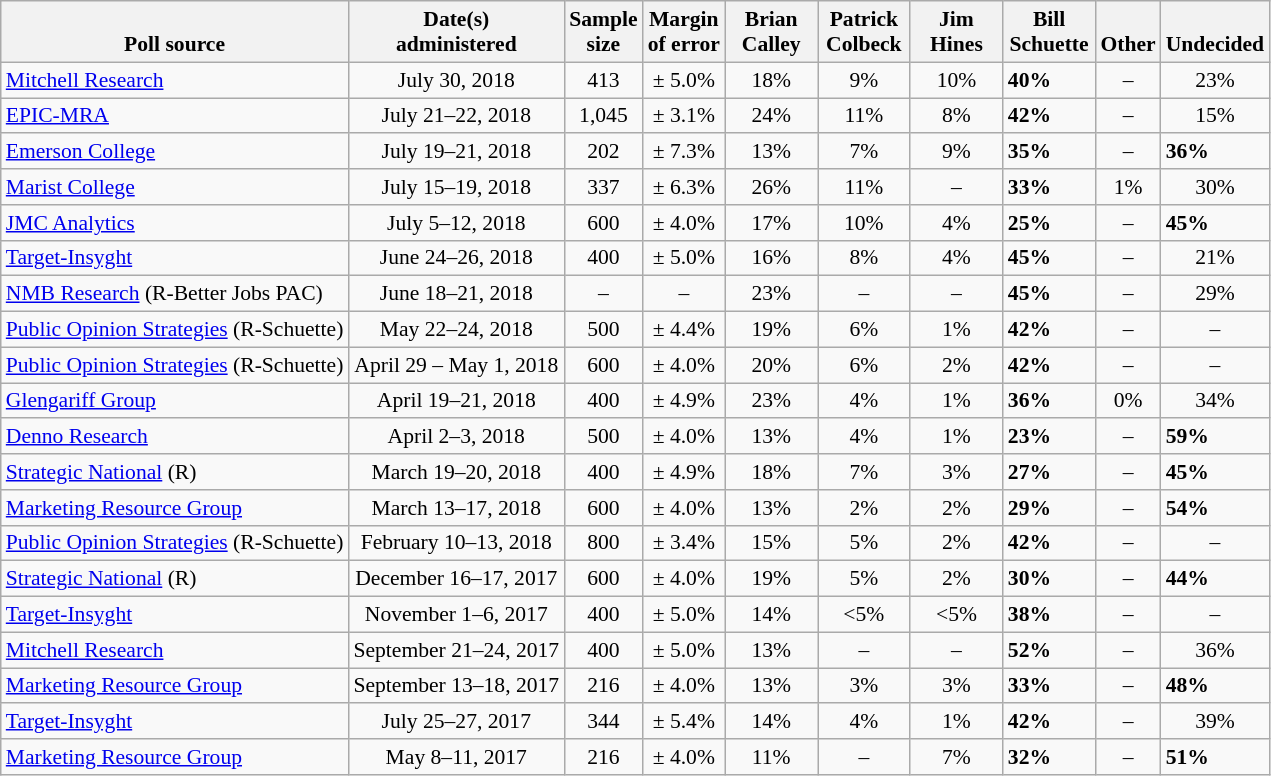<table class="wikitable" style="font-size:90%">
<tr valign=bottom>
<th>Poll source</th>
<th>Date(s)<br>administered</th>
<th>Sample<br>size</th>
<th>Margin<br>of error</th>
<th style="width:55px;">Brian<br>Calley</th>
<th style="width:55px;">Patrick<br>Colbeck</th>
<th style="width:55px;">Jim<br>Hines</th>
<th style="width:55px;">Bill<br>Schuette</th>
<th>Other</th>
<th>Undecided</th>
</tr>
<tr>
<td><a href='#'>Mitchell Research</a></td>
<td align=center>July 30, 2018</td>
<td align=center>413</td>
<td align=center>± 5.0%</td>
<td align=center>18%</td>
<td align=center>9%</td>
<td align=center>10%</td>
<td><strong>40%</strong></td>
<td align=center>–</td>
<td align=center>23%</td>
</tr>
<tr>
<td><a href='#'>EPIC-MRA</a></td>
<td align=center>July 21–22, 2018</td>
<td align=center>1,045</td>
<td align=center>± 3.1%</td>
<td align=center>24%</td>
<td align=center>11%</td>
<td align=center>8%</td>
<td><strong>42%</strong></td>
<td align=center>–</td>
<td align=center>15%</td>
</tr>
<tr>
<td><a href='#'>Emerson College</a></td>
<td align=center>July 19–21, 2018</td>
<td align=center>202</td>
<td align=center>± 7.3%</td>
<td align=center>13%</td>
<td align=center>7%</td>
<td align=center>9%</td>
<td><strong>35%</strong></td>
<td align=center>–</td>
<td><strong>36%</strong></td>
</tr>
<tr>
<td><a href='#'>Marist College</a></td>
<td align=center>July 15–19, 2018</td>
<td align=center>337</td>
<td align=center>± 6.3%</td>
<td align=center>26%</td>
<td align=center>11%</td>
<td align=center>–</td>
<td><strong>33%</strong></td>
<td align=center>1%</td>
<td align=center>30%</td>
</tr>
<tr>
<td><a href='#'>JMC Analytics</a></td>
<td align=center>July 5–12, 2018</td>
<td align=center>600</td>
<td align=center>± 4.0%</td>
<td align=center>17%</td>
<td align=center>10%</td>
<td align=center>4%</td>
<td><strong>25%</strong></td>
<td align=center>–</td>
<td><strong>45%</strong></td>
</tr>
<tr>
<td><a href='#'>Target-Insyght</a></td>
<td align=center>June 24–26, 2018</td>
<td align=center>400</td>
<td align=center>± 5.0%</td>
<td align=center>16%</td>
<td align=center>8%</td>
<td align=center>4%</td>
<td><strong>45%</strong></td>
<td align=center>–</td>
<td align=center>21%</td>
</tr>
<tr>
<td><a href='#'>NMB Research</a> (R-Better Jobs PAC)</td>
<td align=center>June 18–21, 2018</td>
<td align=center>–</td>
<td align=center>–</td>
<td align=center>23%</td>
<td align=center>–</td>
<td align=center>–</td>
<td><strong>45%</strong></td>
<td align=center>–</td>
<td align=center>29%</td>
</tr>
<tr>
<td><a href='#'>Public Opinion Strategies</a> (R-Schuette)</td>
<td align=center>May 22–24, 2018</td>
<td align=center>500</td>
<td align=center>± 4.4%</td>
<td align=center>19%</td>
<td align=center>6%</td>
<td align=center>1%</td>
<td><strong>42%</strong></td>
<td align=center>–</td>
<td align=center>–</td>
</tr>
<tr>
<td><a href='#'>Public Opinion Strategies</a> (R-Schuette)</td>
<td align=center>April 29 – May 1, 2018</td>
<td align=center>600</td>
<td align=center>± 4.0%</td>
<td align=center>20%</td>
<td align=center>6%</td>
<td align=center>2%</td>
<td><strong>42%</strong></td>
<td align=center>–</td>
<td align=center>–</td>
</tr>
<tr>
<td><a href='#'>Glengariff Group</a></td>
<td align=center>April 19–21, 2018</td>
<td align=center>400</td>
<td align=center>± 4.9%</td>
<td align=center>23%</td>
<td align=center>4%</td>
<td align=center>1%</td>
<td><strong>36%</strong></td>
<td align=center>0%</td>
<td align=center>34%</td>
</tr>
<tr>
<td><a href='#'>Denno Research</a></td>
<td align=center>April 2–3, 2018</td>
<td align=center>500</td>
<td align=center>± 4.0%</td>
<td align=center>13%</td>
<td align=center>4%</td>
<td align=center>1%</td>
<td><strong>23%</strong></td>
<td align=center>–</td>
<td><strong>59%</strong></td>
</tr>
<tr>
<td><a href='#'>Strategic National</a> (R)</td>
<td align=center>March 19–20, 2018</td>
<td align=center>400</td>
<td align=center>± 4.9%</td>
<td align=center>18%</td>
<td align=center>7%</td>
<td align=center>3%</td>
<td><strong>27%</strong></td>
<td align=center>–</td>
<td><strong>45%</strong></td>
</tr>
<tr>
<td><a href='#'>Marketing Resource Group</a></td>
<td align=center>March 13–17, 2018</td>
<td align=center>600</td>
<td align=center>± 4.0%</td>
<td align=center>13%</td>
<td align=center>2%</td>
<td align=center>2%</td>
<td><strong>29%</strong></td>
<td align=center>–</td>
<td><strong>54%</strong></td>
</tr>
<tr>
<td><a href='#'>Public Opinion Strategies</a> (R-Schuette)</td>
<td align=center>February 10–13, 2018</td>
<td align=center>800</td>
<td align=center>± 3.4%</td>
<td align=center>15%</td>
<td align=center>5%</td>
<td align=center>2%</td>
<td><strong>42%</strong></td>
<td align=center>–</td>
<td align=center>–</td>
</tr>
<tr>
<td><a href='#'>Strategic National</a> (R)</td>
<td align=center>December 16–17, 2017</td>
<td align=center>600</td>
<td align=center>± 4.0%</td>
<td align=center>19%</td>
<td align=center>5%</td>
<td align=center>2%</td>
<td><strong>30%</strong></td>
<td align=center>–</td>
<td><strong>44%</strong></td>
</tr>
<tr>
<td><a href='#'>Target-Insyght</a></td>
<td align=center>November 1–6, 2017</td>
<td align=center>400</td>
<td align=center>± 5.0%</td>
<td align=center>14%</td>
<td align=center><5%</td>
<td align=center><5%</td>
<td><strong>38%</strong></td>
<td align=center>–</td>
<td align=center>–</td>
</tr>
<tr>
<td><a href='#'>Mitchell Research</a></td>
<td align=center>September 21–24, 2017</td>
<td align=center>400</td>
<td align=center>± 5.0%</td>
<td align=center>13%</td>
<td align=center>–</td>
<td align=center>–</td>
<td><strong>52%</strong></td>
<td align=center>–</td>
<td align=center>36%</td>
</tr>
<tr>
<td><a href='#'>Marketing Resource Group</a></td>
<td align=center>September 13–18, 2017</td>
<td align=center>216</td>
<td align=center>± 4.0%</td>
<td align=center>13%</td>
<td align=center>3%</td>
<td align=center>3%</td>
<td><strong>33%</strong></td>
<td align=center>–</td>
<td><strong>48%</strong></td>
</tr>
<tr>
<td><a href='#'>Target-Insyght</a></td>
<td align=center>July 25–27, 2017</td>
<td align=center>344</td>
<td align=center>± 5.4%</td>
<td align=center>14%</td>
<td align=center>4%</td>
<td align=center>1%</td>
<td><strong>42%</strong></td>
<td align=center>–</td>
<td align=center>39%</td>
</tr>
<tr>
<td><a href='#'>Marketing Resource Group</a></td>
<td align=center>May 8–11, 2017</td>
<td align=center>216</td>
<td align=center>± 4.0%</td>
<td align=center>11%</td>
<td align=center>–</td>
<td align=center>7%</td>
<td><strong>32%</strong></td>
<td align=center>–</td>
<td><strong>51%</strong></td>
</tr>
</table>
